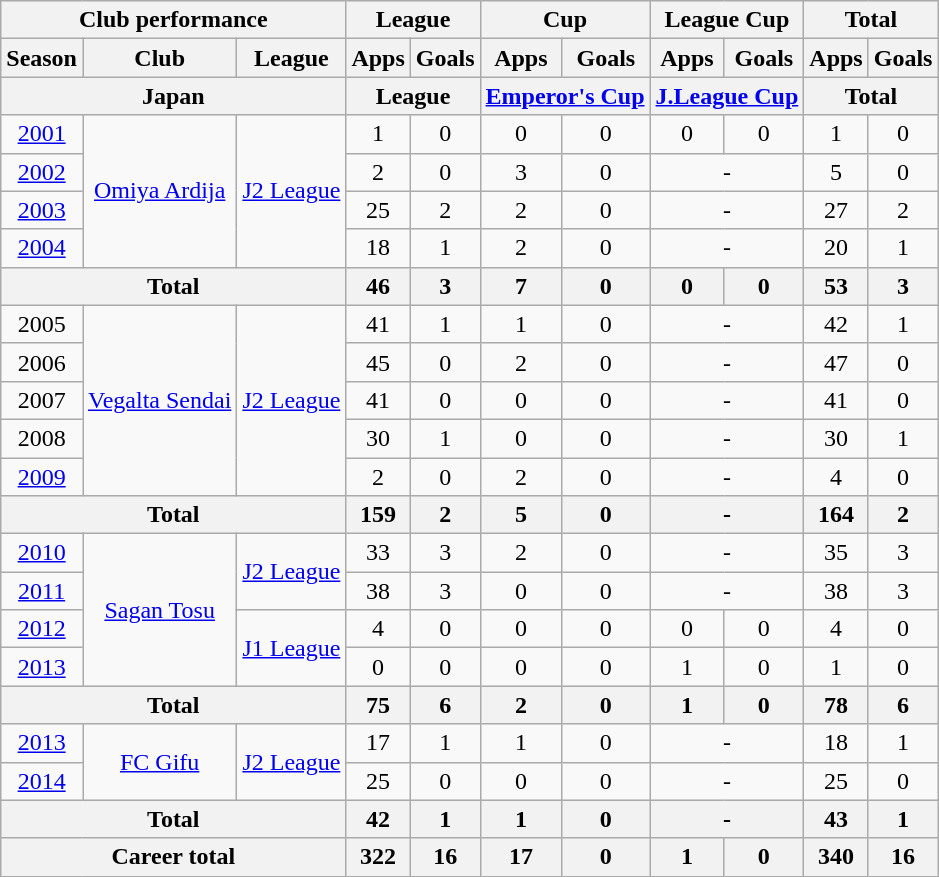<table class="wikitable" style="text-align:center;">
<tr>
<th colspan=3>Club performance</th>
<th colspan=2>League</th>
<th colspan=2>Cup</th>
<th colspan=2>League Cup</th>
<th colspan=2>Total</th>
</tr>
<tr>
<th>Season</th>
<th>Club</th>
<th>League</th>
<th>Apps</th>
<th>Goals</th>
<th>Apps</th>
<th>Goals</th>
<th>Apps</th>
<th>Goals</th>
<th>Apps</th>
<th>Goals</th>
</tr>
<tr>
<th colspan=3>Japan</th>
<th colspan=2>League</th>
<th colspan=2><a href='#'>Emperor's Cup</a></th>
<th colspan=2><a href='#'>J.League Cup</a></th>
<th colspan=2>Total</th>
</tr>
<tr>
<td><a href='#'>2001</a></td>
<td rowspan="4"><a href='#'>Omiya Ardija</a></td>
<td rowspan="4"><a href='#'>J2 League</a></td>
<td>1</td>
<td>0</td>
<td>0</td>
<td>0</td>
<td>0</td>
<td>0</td>
<td>1</td>
<td>0</td>
</tr>
<tr>
<td><a href='#'>2002</a></td>
<td>2</td>
<td>0</td>
<td>3</td>
<td>0</td>
<td colspan="2">-</td>
<td>5</td>
<td>0</td>
</tr>
<tr>
<td><a href='#'>2003</a></td>
<td>25</td>
<td>2</td>
<td>2</td>
<td>0</td>
<td colspan="2">-</td>
<td>27</td>
<td>2</td>
</tr>
<tr>
<td><a href='#'>2004</a></td>
<td>18</td>
<td>1</td>
<td>2</td>
<td>0</td>
<td colspan="2">-</td>
<td>20</td>
<td>1</td>
</tr>
<tr>
<th colspan="3">Total</th>
<th>46</th>
<th>3</th>
<th>7</th>
<th>0</th>
<th>0</th>
<th>0</th>
<th>53</th>
<th>3</th>
</tr>
<tr>
<td>2005</td>
<td rowspan="5"><a href='#'>Vegalta Sendai</a></td>
<td rowspan="5"><a href='#'>J2 League</a></td>
<td>41</td>
<td>1</td>
<td>1</td>
<td>0</td>
<td colspan="2">-</td>
<td>42</td>
<td>1</td>
</tr>
<tr>
<td>2006</td>
<td>45</td>
<td>0</td>
<td>2</td>
<td>0</td>
<td colspan="2">-</td>
<td>47</td>
<td>0</td>
</tr>
<tr>
<td>2007</td>
<td>41</td>
<td>0</td>
<td>0</td>
<td>0</td>
<td colspan="2">-</td>
<td>41</td>
<td>0</td>
</tr>
<tr>
<td>2008</td>
<td>30</td>
<td>1</td>
<td>0</td>
<td>0</td>
<td colspan="2">-</td>
<td>30</td>
<td>1</td>
</tr>
<tr>
<td><a href='#'>2009</a></td>
<td>2</td>
<td>0</td>
<td>2</td>
<td>0</td>
<td colspan="2">-</td>
<td>4</td>
<td>0</td>
</tr>
<tr>
<th colspan="3">Total</th>
<th>159</th>
<th>2</th>
<th>5</th>
<th>0</th>
<th colspan="2">-</th>
<th>164</th>
<th>2</th>
</tr>
<tr>
<td><a href='#'>2010</a></td>
<td rowspan="4"><a href='#'>Sagan Tosu</a></td>
<td rowspan="2"><a href='#'>J2 League</a></td>
<td>33</td>
<td>3</td>
<td>2</td>
<td>0</td>
<td colspan="2">-</td>
<td>35</td>
<td>3</td>
</tr>
<tr>
<td><a href='#'>2011</a></td>
<td>38</td>
<td>3</td>
<td>0</td>
<td>0</td>
<td colspan=2>-</td>
<td>38</td>
<td>3</td>
</tr>
<tr>
<td><a href='#'>2012</a></td>
<td rowspan="2"><a href='#'>J1 League</a></td>
<td>4</td>
<td>0</td>
<td>0</td>
<td>0</td>
<td>0</td>
<td>0</td>
<td>4</td>
<td>0</td>
</tr>
<tr>
<td><a href='#'>2013</a></td>
<td>0</td>
<td>0</td>
<td>0</td>
<td>0</td>
<td>1</td>
<td>0</td>
<td>1</td>
<td>0</td>
</tr>
<tr>
<th colspan="3">Total</th>
<th>75</th>
<th>6</th>
<th>2</th>
<th>0</th>
<th>1</th>
<th>0</th>
<th>78</th>
<th>6</th>
</tr>
<tr>
<td><a href='#'>2013</a></td>
<td rowspan="2"><a href='#'>FC Gifu</a></td>
<td rowspan="2"><a href='#'>J2 League</a></td>
<td>17</td>
<td>1</td>
<td>1</td>
<td>0</td>
<td colspan="2">-</td>
<td>18</td>
<td>1</td>
</tr>
<tr>
<td><a href='#'>2014</a></td>
<td>25</td>
<td>0</td>
<td>0</td>
<td>0</td>
<td colspan="2">-</td>
<td>25</td>
<td>0</td>
</tr>
<tr>
<th colspan="3">Total</th>
<th>42</th>
<th>1</th>
<th>1</th>
<th>0</th>
<th colspan="2">-</th>
<th>43</th>
<th>1</th>
</tr>
<tr>
<th colspan=3>Career total</th>
<th>322</th>
<th>16</th>
<th>17</th>
<th>0</th>
<th>1</th>
<th>0</th>
<th>340</th>
<th>16</th>
</tr>
</table>
